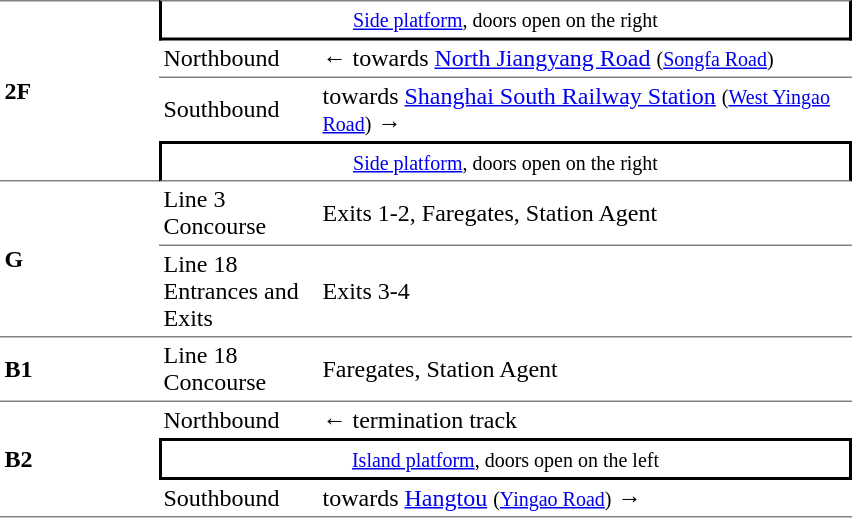<table cellspacing=0 cellpadding=3>
<tr>
<td style="border-top:solid 1px gray;border-bottom:solid 1px gray;" rowspan=4 width=100><strong>2F</strong></td>
<td style="border-top:solid 1px gray;border-right:solid 2px black;border-left:solid 2px black;border-bottom:solid 2px black;text-align:center;" colspan=2><small><a href='#'>Side platform</a>, doors open on the right</small></td>
</tr>
<tr>
<td style="border-bottom:solid 1px gray;" width=100>Northbound</td>
<td style="border-bottom:solid 1px gray;" width=350>←  towards <a href='#'>North Jiangyang Road</a> <small>(<a href='#'>Songfa Road</a>)</small></td>
</tr>
<tr>
<td>Southbound</td>
<td>  towards <a href='#'>Shanghai South Railway Station</a> <small>(<a href='#'>West Yingao Road</a>)</small> →</td>
</tr>
<tr>
<td style="border-right:solid 2px black;border-left:solid 2px black;border-top:solid 2px black;border-bottom:solid 1px gray;text-align:center;" colspan=2><small><a href='#'>Side platform</a>, doors open on the right</small></td>
</tr>
<tr>
<td style="border-bottom:solid 1px gray;" rowspan=2><strong>G</strong></td>
<td style="border-bottom:solid 1px gray;">Line 3 Concourse</td>
<td style="border-bottom:solid 1px gray;">Exits 1-2, Faregates, Station Agent</td>
</tr>
<tr>
<td style="border-bottom:solid 1px gray;">Line 18 Entrances and Exits</td>
<td style="border-bottom:solid 1px gray;">Exits 3-4</td>
</tr>
<tr>
<td style="border-bottom:solid 1px gray;"><strong>B1</strong></td>
<td style="border-bottom:solid 1px gray;">Line 18 Concourse</td>
<td style="border-bottom:solid 1px gray;">Faregates, Station Agent</td>
</tr>
<tr>
<td style="border-bottom:solid 1px gray;" rowspan=3><strong>B2</strong></td>
<td>Northbound</td>
<td>←  termination track</td>
</tr>
<tr>
<td style="border-right:solid 2px black;border-left:solid 2px black;border-top:solid 2px black;border-bottom:solid 2px black;text-align:center;" colspan=2><small><a href='#'>Island platform</a>, doors open on the left</small></td>
</tr>
<tr>
<td style="border-bottom:solid 1px gray;">Southbound</td>
<td style="border-bottom:solid 1px gray;">  towards <a href='#'>Hangtou</a> <small>(<a href='#'>Yingao Road</a>)</small> →</td>
</tr>
</table>
